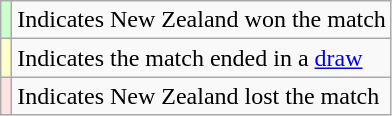<table class="wikitable plainrowheaders">
<tr>
<th scope="row" style="text-align:center; background:#CCFFCC"></th>
<td>Indicates New Zealand won the match</td>
</tr>
<tr>
<th scope="row" style="text-align:center; background:#FFFFCC"></th>
<td>Indicates the match ended in a <a href='#'>draw</a></td>
</tr>
<tr>
<th scope="row" style="text-align:center; background:#FFE3E3"></th>
<td>Indicates New Zealand lost the match</td>
</tr>
</table>
